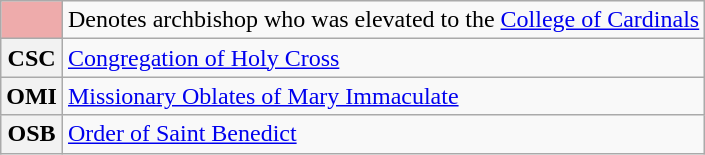<table class="wikitable plainrowheaders">
<tr>
<th scope="row" style="text-align:center; background:#eeabab"></th>
<td>Denotes archbishop who was elevated to the <a href='#'>College of Cardinals</a></td>
</tr>
<tr>
<th scope="row" style="text-align:center">CSC</th>
<td><a href='#'>Congregation of Holy Cross</a></td>
</tr>
<tr>
<th scope="row" style="text-align:center">OMI</th>
<td><a href='#'>Missionary Oblates of Mary Immaculate</a></td>
</tr>
<tr>
<th scope="row" style="text-align:center">OSB</th>
<td><a href='#'>Order of Saint Benedict</a></td>
</tr>
</table>
